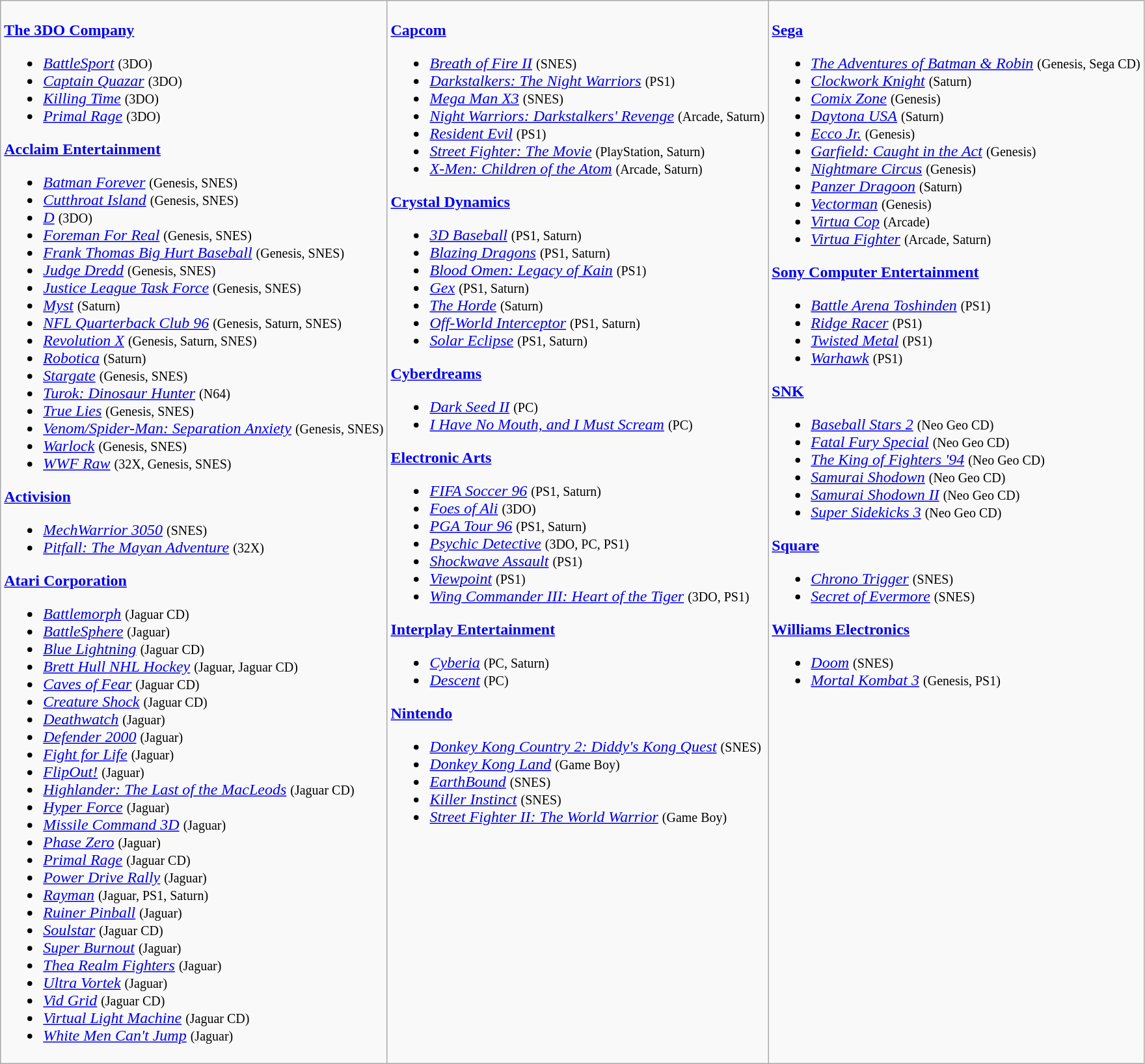<table class="wikitable">
<tr>
<td valign=top><br><strong><a href='#'>The 3DO Company</a></strong><ul><li><em><a href='#'>BattleSport</a></em> <small>(3DO)</small></li><li><em><a href='#'>Captain Quazar</a></em> <small>(3DO)</small></li><li><em><a href='#'>Killing Time</a></em> <small>(3DO)</small></li><li><em><a href='#'>Primal Rage</a></em> <small>(3DO)</small></li></ul><strong><a href='#'>Acclaim Entertainment</a></strong><ul><li><em><a href='#'>Batman Forever</a></em> <small>(Genesis, SNES)</small></li><li><em><a href='#'>Cutthroat Island</a></em> <small>(Genesis, SNES)</small></li><li><em><a href='#'>D</a></em> <small>(3DO)</small></li><li><em><a href='#'>Foreman For Real</a></em> <small>(Genesis, SNES)</small></li><li><em><a href='#'>Frank Thomas Big Hurt Baseball</a></em> <small>(Genesis, SNES)</small></li><li><em><a href='#'>Judge Dredd</a></em> <small>(Genesis, SNES)</small></li><li><em><a href='#'>Justice League Task Force</a></em> <small>(Genesis, SNES)</small></li><li><em><a href='#'>Myst</a></em> <small>(Saturn)</small></li><li><em><a href='#'>NFL Quarterback Club 96</a></em> <small>(Genesis, Saturn, SNES)</small></li><li><em><a href='#'>Revolution X</a></em> <small>(Genesis, Saturn, SNES)</small></li><li><em><a href='#'>Robotica</a></em> <small>(Saturn)</small></li><li><em><a href='#'>Stargate</a></em> <small>(Genesis, SNES)</small></li><li><em><a href='#'>Turok: Dinosaur Hunter</a></em> <small>(N64)</small></li><li><em><a href='#'>True Lies</a></em> <small>(Genesis, SNES)</small></li><li><em><a href='#'>Venom/Spider-Man: Separation Anxiety</a></em> <small>(Genesis, SNES)</small></li><li><em><a href='#'>Warlock</a></em> <small>(Genesis, SNES)</small></li><li><em><a href='#'>WWF Raw</a></em> <small>(32X, Genesis, SNES)</small></li></ul><strong><a href='#'>Activision</a></strong><ul><li><em><a href='#'>MechWarrior 3050</a></em> <small>(SNES)</small></li><li><em><a href='#'>Pitfall: The Mayan Adventure</a></em> <small>(32X)</small></li></ul><strong><a href='#'>Atari Corporation</a></strong><ul><li><em><a href='#'>Battlemorph</a></em> <small>(Jaguar CD)</small></li><li><em><a href='#'>BattleSphere</a></em> <small>(Jaguar)</small></li><li><em><a href='#'>Blue Lightning</a></em> <small>(Jaguar CD)</small></li><li><em><a href='#'>Brett Hull NHL Hockey</a></em> <small>(Jaguar, Jaguar CD)</small></li><li><em><a href='#'>Caves of Fear</a></em> <small>(Jaguar CD)</small></li><li><em><a href='#'>Creature Shock</a></em> <small>(Jaguar CD)</small></li><li><em><a href='#'>Deathwatch</a></em> <small>(Jaguar)</small></li><li><em><a href='#'>Defender 2000</a></em> <small>(Jaguar)</small></li><li><em><a href='#'>Fight for Life</a></em> <small>(Jaguar)</small></li><li><em><a href='#'>FlipOut!</a></em> <small>(Jaguar)</small></li><li><em><a href='#'>Highlander: The Last of the MacLeods</a></em> <small>(Jaguar CD)</small></li><li><em><a href='#'>Hyper Force</a></em> <small>(Jaguar)</small></li><li><em><a href='#'>Missile Command 3D</a></em> <small>(Jaguar)</small></li><li><em><a href='#'>Phase Zero</a></em> <small>(Jaguar)</small></li><li><em><a href='#'>Primal Rage</a></em> <small>(Jaguar CD)</small></li><li><em><a href='#'>Power Drive Rally</a></em> <small>(Jaguar)</small></li><li><em><a href='#'>Rayman</a></em> <small>(Jaguar, PS1, Saturn)</small></li><li><em><a href='#'>Ruiner Pinball</a></em> <small>(Jaguar)</small></li><li><em><a href='#'>Soulstar</a></em> <small>(Jaguar CD)</small></li><li><em><a href='#'>Super Burnout</a></em> <small>(Jaguar)</small></li><li><em><a href='#'>Thea Realm Fighters</a></em> <small>(Jaguar)</small></li><li><em><a href='#'>Ultra Vortek</a></em> <small>(Jaguar)</small></li><li><em><a href='#'>Vid Grid</a></em> <small>(Jaguar CD)</small></li><li><em><a href='#'>Virtual Light Machine</a></em> <small>(Jaguar CD)</small></li><li><em><a href='#'>White Men Can't Jump</a></em> <small>(Jaguar)</small></li></ul></td>
<td valign=top><br><strong><a href='#'>Capcom</a></strong><ul><li><em><a href='#'>Breath of Fire II</a></em> <small>(SNES)</small></li><li><em><a href='#'>Darkstalkers: The Night Warriors</a></em> <small>(PS1)</small></li><li><em><a href='#'>Mega Man X3</a></em> <small>(SNES)</small></li><li><em><a href='#'>Night Warriors: Darkstalkers' Revenge</a></em> <small>(Arcade, Saturn)</small></li><li><em><a href='#'>Resident Evil</a></em> <small>(PS1)</small></li><li><em><a href='#'>Street Fighter: The Movie</a></em> <small>(PlayStation, Saturn)</small></li><li><em><a href='#'>X-Men: Children of the Atom</a></em> <small>(Arcade, Saturn)</small></li></ul><strong><a href='#'>Crystal Dynamics</a></strong><ul><li><em><a href='#'>3D Baseball</a></em> <small>(PS1, Saturn)</small></li><li><em><a href='#'>Blazing Dragons</a></em> <small>(PS1, Saturn)</small></li><li><em><a href='#'>Blood Omen: Legacy of Kain</a></em> <small>(PS1)</small></li><li><em><a href='#'>Gex</a></em> <small>(PS1, Saturn)</small></li><li><em><a href='#'>The Horde</a></em> <small>(Saturn)</small></li><li><em><a href='#'>Off-World Interceptor</a></em> <small>(PS1, Saturn)</small></li><li><em><a href='#'>Solar Eclipse</a></em> <small>(PS1, Saturn)</small></li></ul><strong><a href='#'>Cyberdreams</a></strong><ul><li><em><a href='#'>Dark Seed II</a></em> <small>(PC)</small></li><li><em><a href='#'>I Have No Mouth, and I Must Scream</a></em> <small>(PC)</small></li></ul><strong><a href='#'>Electronic Arts</a></strong><ul><li><em><a href='#'>FIFA Soccer 96</a></em> <small>(PS1, Saturn)</small></li><li><em><a href='#'>Foes of Ali</a></em> <small>(3DO)</small></li><li><em><a href='#'>PGA Tour 96</a></em> <small>(PS1, Saturn)</small></li><li><em><a href='#'>Psychic Detective</a></em> <small>(3DO, PC, PS1)</small></li><li><em><a href='#'>Shockwave Assault</a></em> <small>(PS1)</small></li><li><em><a href='#'>Viewpoint</a></em> <small>(PS1)</small></li><li><em><a href='#'>Wing Commander III: Heart of the Tiger</a></em> <small>(3DO, PS1)</small></li></ul><strong><a href='#'>Interplay Entertainment</a></strong><ul><li><em><a href='#'>Cyberia</a></em> <small>(PC, Saturn)</small></li><li><em><a href='#'>Descent</a></em> <small>(PC)</small></li></ul><strong><a href='#'>Nintendo</a></strong><ul><li><em><a href='#'>Donkey Kong Country 2: Diddy's Kong Quest</a></em> <small>(SNES)</small></li><li><em><a href='#'>Donkey Kong Land</a></em> <small>(Game Boy)</small></li><li><em><a href='#'>EarthBound</a></em> <small>(SNES)</small></li><li><em><a href='#'>Killer Instinct</a></em> <small>(SNES)</small></li><li><em><a href='#'>Street Fighter II: The World Warrior</a></em> <small>(Game Boy)</small></li></ul></td>
<td valign=top><br><strong><a href='#'>Sega</a></strong><ul><li><em><a href='#'>The Adventures of Batman & Robin</a></em> <small>(Genesis, Sega CD)</small></li><li><em><a href='#'>Clockwork Knight</a></em> <small>(Saturn)</small></li><li><em><a href='#'>Comix Zone</a></em> <small>(Genesis)</small></li><li><em><a href='#'>Daytona USA</a></em> <small>(Saturn)</small></li><li><em><a href='#'>Ecco Jr.</a></em> <small>(Genesis)</small></li><li><em><a href='#'>Garfield: Caught in the Act</a></em> <small>(Genesis)</small></li><li><em><a href='#'>Nightmare Circus</a></em> <small>(Genesis)</small></li><li><em><a href='#'>Panzer Dragoon</a></em> <small>(Saturn)</small></li><li><em><a href='#'>Vectorman</a></em> <small>(Genesis)</small></li><li><em><a href='#'>Virtua Cop</a></em> <small>(Arcade)</small></li><li><em><a href='#'>Virtua Fighter</a></em> <small>(Arcade, Saturn)</small></li></ul><strong><a href='#'>Sony Computer Entertainment</a></strong><ul><li><em><a href='#'>Battle Arena Toshinden</a></em> <small>(PS1)</small></li><li><em><a href='#'>Ridge Racer</a></em> <small>(PS1)</small></li><li><em><a href='#'>Twisted Metal</a></em> <small>(PS1)</small></li><li><em><a href='#'>Warhawk</a></em> <small>(PS1)</small></li></ul><strong><a href='#'>SNK</a></strong><ul><li><em><a href='#'>Baseball Stars 2</a></em> <small>(Neo Geo CD)</small></li><li><em><a href='#'>Fatal Fury Special</a></em> <small>(Neo Geo CD)</small></li><li><em><a href='#'>The King of Fighters '94</a></em> <small>(Neo Geo CD)</small></li><li><em><a href='#'>Samurai Shodown</a></em> <small>(Neo Geo CD)</small></li><li><em><a href='#'>Samurai Shodown II</a></em> <small>(Neo Geo CD)</small></li><li><em><a href='#'>Super Sidekicks 3</a></em> <small>(Neo Geo CD)</small></li></ul><strong><a href='#'>Square</a></strong><ul><li><em><a href='#'>Chrono Trigger</a></em> <small>(SNES)</small></li><li><em><a href='#'>Secret of Evermore</a></em> <small>(SNES)</small></li></ul><strong><a href='#'>Williams Electronics</a></strong><ul><li><em><a href='#'>Doom</a></em> <small>(SNES)</small></li><li><em><a href='#'>Mortal Kombat 3</a></em> <small>(Genesis, PS1)</small></li></ul></td>
</tr>
</table>
